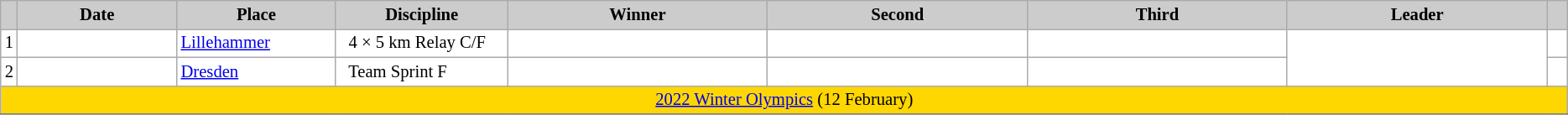<table class="wikitable plainrowheaders" style="background:#fff; font-size:86%; line-height:16px; border:grey solid 1px; border-collapse:collapse;">
<tr style="background:#ccc; text-align:center;">
<th scope="col" style="background:#ccc; width=20 px;"></th>
<th scope="col" style="background:#ccc; width:120px;">Date</th>
<th scope="col" style="background:#ccc; width:120px;">Place</th>
<th scope="col" style="background:#ccc; width:130px;">Discipline</th>
<th scope="col" style="background:#ccc; width:200px;">Winner</th>
<th scope="col" style="background:#ccc; width:200px;">Second</th>
<th scope="col" style="background:#ccc; width:200px;">Third</th>
<th scope="col" style="background:#ccc; width:200px;">Leader</th>
<th scope="col" style="background:#ccc; width:10px;"></th>
</tr>
<tr>
<td align=center>1</td>
<td align=right>  </td>
<td> <a href='#'>Lillehammer</a></td>
<td>  4 × 5 km Relay C/F</td>
<td></td>
<td></td>
<td></td>
<td rowspan=2></td>
<td></td>
</tr>
<tr>
<td align=center>2</td>
<td align=right>  </td>
<td> <a href='#'>Dresden</a></td>
<td>  Team Sprint F</td>
<td></td>
<td></td>
<td></td>
<td></td>
</tr>
<tr style="background:gold">
<td colspan=11 align=center><a href='#'>2022 Winter Olympics</a> (12 February)</td>
</tr>
<tr>
</tr>
</table>
